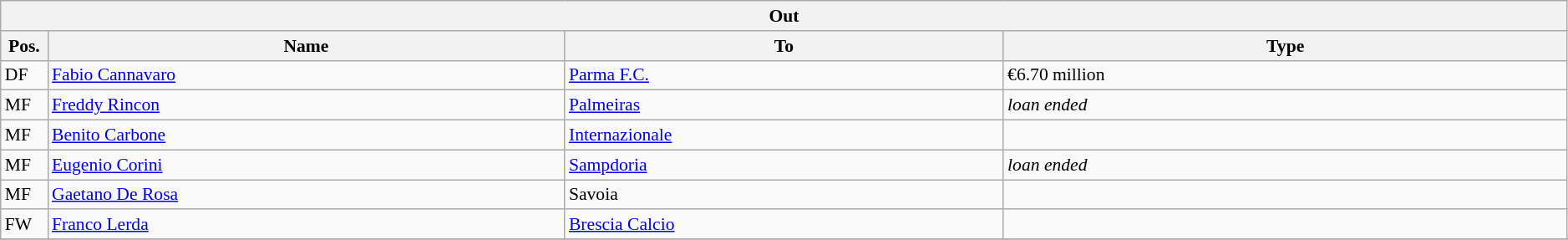<table class="wikitable" style="font-size:90%;width:99%;">
<tr>
<th colspan="4">Out</th>
</tr>
<tr>
<th width=3%>Pos.</th>
<th width=33%>Name</th>
<th width=28%>To</th>
<th width=36%>Type</th>
</tr>
<tr>
<td>DF</td>
<td><a href='#'>Fabio Cannavaro</a></td>
<td><a href='#'>Parma F.C.</a></td>
<td>€6.70 million</td>
</tr>
<tr>
<td>MF</td>
<td><a href='#'>Freddy Rincon</a></td>
<td><a href='#'>Palmeiras</a></td>
<td><em>loan ended</em></td>
</tr>
<tr>
<td>MF</td>
<td><a href='#'>Benito Carbone</a></td>
<td><a href='#'>Internazionale</a></td>
<td></td>
</tr>
<tr>
<td>MF</td>
<td><a href='#'>Eugenio Corini</a></td>
<td><a href='#'>Sampdoria</a></td>
<td><em>loan ended</em></td>
</tr>
<tr>
<td>MF</td>
<td><a href='#'>Gaetano De Rosa</a></td>
<td>Savoia</td>
<td></td>
</tr>
<tr>
<td>FW</td>
<td><a href='#'>Franco Lerda</a></td>
<td><a href='#'>Brescia Calcio</a></td>
<td></td>
</tr>
<tr>
</tr>
</table>
